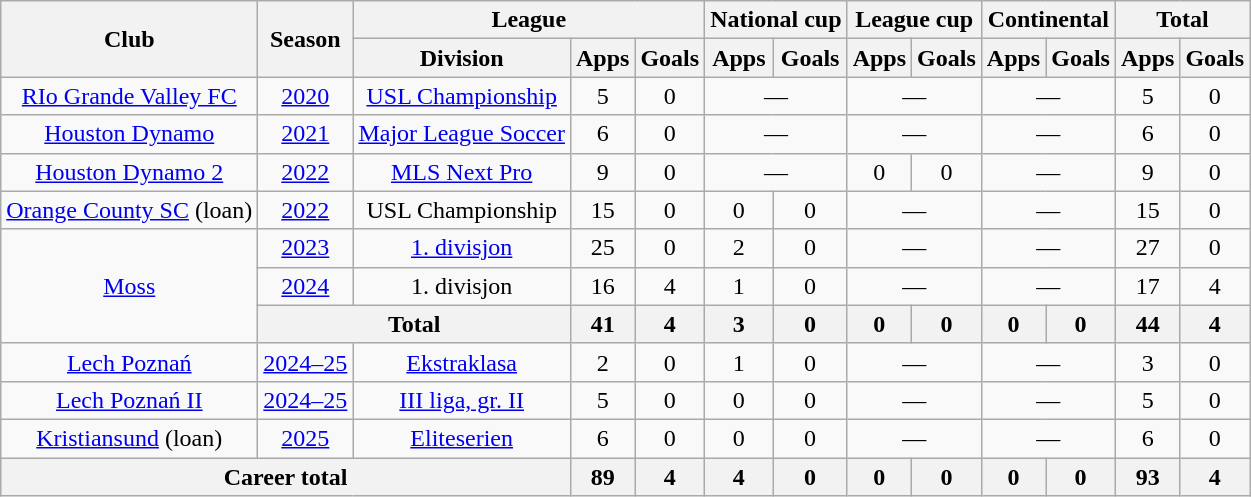<table class="wikitable" style="text-align:center">
<tr>
<th rowspan="2">Club</th>
<th rowspan="2">Season</th>
<th colspan="3">League</th>
<th colspan="2">National cup</th>
<th colspan="2">League cup</th>
<th colspan="2">Continental</th>
<th colspan="2">Total</th>
</tr>
<tr>
<th>Division</th>
<th>Apps</th>
<th>Goals</th>
<th>Apps</th>
<th>Goals</th>
<th>Apps</th>
<th>Goals</th>
<th>Apps</th>
<th>Goals</th>
<th>Apps</th>
<th>Goals</th>
</tr>
<tr>
<td><a href='#'>RIo Grande Valley FC</a></td>
<td><a href='#'>2020</a></td>
<td><a href='#'>USL Championship</a></td>
<td>5</td>
<td>0</td>
<td colspan="2">—</td>
<td colspan="2">—</td>
<td colspan="2">—</td>
<td>5</td>
<td>0</td>
</tr>
<tr>
<td><a href='#'>Houston Dynamo</a></td>
<td><a href='#'>2021</a></td>
<td><a href='#'>Major League Soccer</a></td>
<td>6</td>
<td>0</td>
<td colspan="2">—</td>
<td colspan="2">—</td>
<td colspan="2">—</td>
<td>6</td>
<td>0</td>
</tr>
<tr>
<td><a href='#'>Houston Dynamo 2</a></td>
<td><a href='#'>2022</a></td>
<td><a href='#'>MLS Next Pro</a></td>
<td>9</td>
<td>0</td>
<td colspan="2">—</td>
<td>0</td>
<td>0</td>
<td colspan="2">—</td>
<td>9</td>
<td>0</td>
</tr>
<tr>
<td><a href='#'>Orange County SC</a> (loan)</td>
<td><a href='#'>2022</a></td>
<td>USL Championship</td>
<td>15</td>
<td>0</td>
<td>0</td>
<td>0</td>
<td colspan="2">—</td>
<td colspan="2">—</td>
<td>15</td>
<td>0</td>
</tr>
<tr>
<td rowspan="3"><a href='#'>Moss</a></td>
<td><a href='#'>2023</a></td>
<td><a href='#'>1. divisjon</a></td>
<td>25</td>
<td>0</td>
<td>2</td>
<td>0</td>
<td colspan="2">—</td>
<td colspan="2">—</td>
<td>27</td>
<td>0</td>
</tr>
<tr>
<td><a href='#'>2024</a></td>
<td>1. divisjon</td>
<td>16</td>
<td>4</td>
<td>1</td>
<td>0</td>
<td colspan="2">—</td>
<td colspan="2">—</td>
<td>17</td>
<td>4</td>
</tr>
<tr>
<th colspan="2">Total</th>
<th>41</th>
<th>4</th>
<th>3</th>
<th>0</th>
<th>0</th>
<th>0</th>
<th>0</th>
<th>0</th>
<th>44</th>
<th>4</th>
</tr>
<tr>
<td><a href='#'>Lech Poznań</a></td>
<td><a href='#'>2024–25</a></td>
<td><a href='#'>Ekstraklasa</a></td>
<td>2</td>
<td>0</td>
<td>1</td>
<td>0</td>
<td colspan="2">—</td>
<td colspan="2">—</td>
<td>3</td>
<td>0</td>
</tr>
<tr>
<td><a href='#'>Lech Poznań II</a></td>
<td><a href='#'>2024–25</a></td>
<td><a href='#'>III liga, gr. II</a></td>
<td>5</td>
<td>0</td>
<td>0</td>
<td>0</td>
<td colspan="2">—</td>
<td colspan="2">—</td>
<td>5</td>
<td>0</td>
</tr>
<tr>
<td><a href='#'>Kristiansund</a> (loan)</td>
<td><a href='#'>2025</a></td>
<td><a href='#'>Eliteserien</a></td>
<td>6</td>
<td>0</td>
<td>0</td>
<td>0</td>
<td colspan="2">—</td>
<td colspan="2">—</td>
<td>6</td>
<td>0</td>
</tr>
<tr>
<th colspan="3">Career total</th>
<th>89</th>
<th>4</th>
<th>4</th>
<th>0</th>
<th>0</th>
<th>0</th>
<th>0</th>
<th>0</th>
<th>93</th>
<th>4</th>
</tr>
</table>
